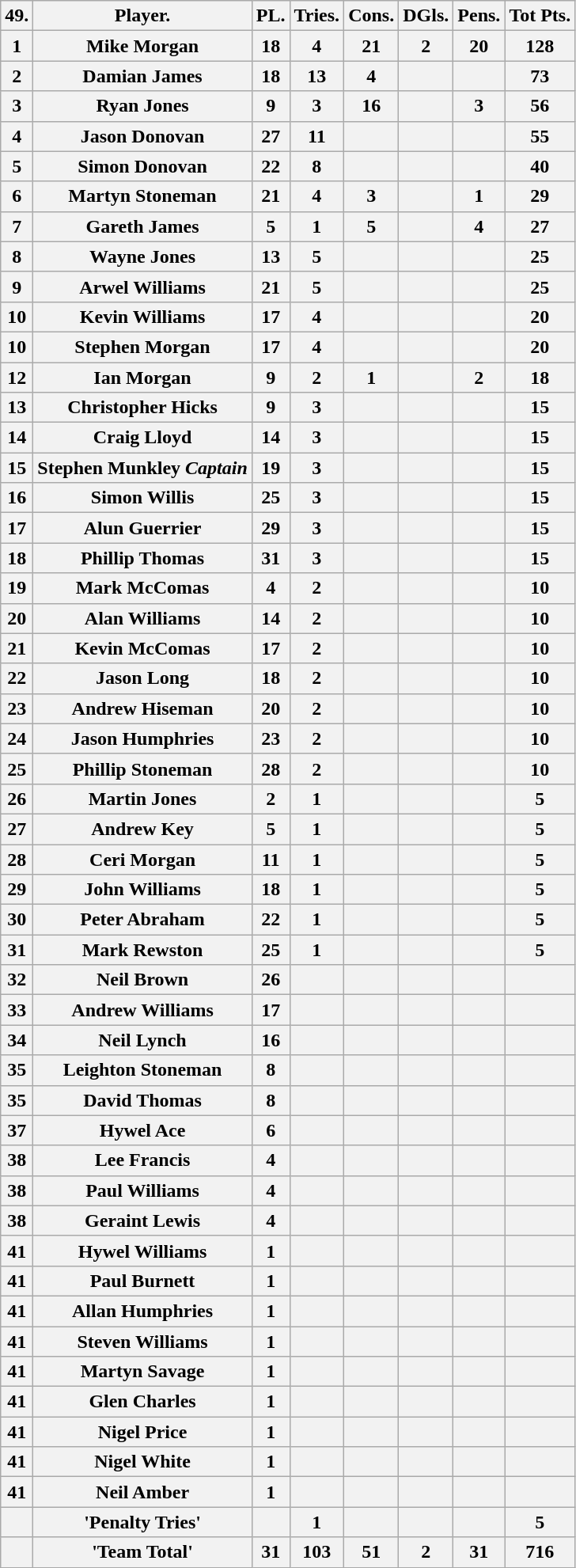<table class="wikitable">
<tr>
<th>49.</th>
<th>Player.</th>
<th>PL.</th>
<th>Tries.</th>
<th>Cons.</th>
<th>DGls.</th>
<th>Pens.</th>
<th>Tot Pts.</th>
</tr>
<tr>
<th>1</th>
<th>Mike Morgan</th>
<th>18</th>
<th>4</th>
<th>21</th>
<th>2</th>
<th>20</th>
<th>128</th>
</tr>
<tr>
<th>2</th>
<th>Damian James</th>
<th>18</th>
<th>13</th>
<th>4</th>
<th></th>
<th></th>
<th>73</th>
</tr>
<tr>
<th>3</th>
<th>Ryan Jones</th>
<th>9</th>
<th>3</th>
<th>16</th>
<th></th>
<th>3</th>
<th>56</th>
</tr>
<tr>
<th>4</th>
<th>Jason Donovan</th>
<th>27</th>
<th>11</th>
<th></th>
<th></th>
<th></th>
<th>55</th>
</tr>
<tr>
<th>5</th>
<th>Simon Donovan</th>
<th>22</th>
<th>8</th>
<th></th>
<th></th>
<th></th>
<th>40</th>
</tr>
<tr>
<th>6</th>
<th>Martyn Stoneman</th>
<th>21</th>
<th>4</th>
<th>3</th>
<th></th>
<th>1</th>
<th>29</th>
</tr>
<tr>
<th>7</th>
<th>Gareth James</th>
<th>5</th>
<th>1</th>
<th>5</th>
<th></th>
<th>4</th>
<th>27</th>
</tr>
<tr>
<th>8</th>
<th>Wayne Jones</th>
<th>13</th>
<th>5</th>
<th></th>
<th></th>
<th></th>
<th>25</th>
</tr>
<tr>
<th>9</th>
<th>Arwel Williams</th>
<th>21</th>
<th>5</th>
<th></th>
<th></th>
<th></th>
<th>25</th>
</tr>
<tr>
<th>10</th>
<th>Kevin Williams</th>
<th>17</th>
<th>4</th>
<th></th>
<th></th>
<th></th>
<th>20</th>
</tr>
<tr>
<th>10</th>
<th>Stephen Morgan</th>
<th>17</th>
<th>4</th>
<th></th>
<th></th>
<th></th>
<th>20</th>
</tr>
<tr>
<th>12</th>
<th>Ian Morgan</th>
<th>9</th>
<th>2</th>
<th>1</th>
<th></th>
<th>2</th>
<th>18</th>
</tr>
<tr>
<th>13</th>
<th>Christopher Hicks</th>
<th>9</th>
<th>3</th>
<th></th>
<th></th>
<th></th>
<th>15</th>
</tr>
<tr>
<th>14</th>
<th>Craig Lloyd</th>
<th>14</th>
<th>3</th>
<th></th>
<th></th>
<th></th>
<th>15</th>
</tr>
<tr>
<th>15</th>
<th>Stephen Munkley  <em>Captain</em></th>
<th>19</th>
<th>3</th>
<th></th>
<th></th>
<th></th>
<th>15</th>
</tr>
<tr>
<th>16</th>
<th>Simon Willis</th>
<th>25</th>
<th>3</th>
<th></th>
<th></th>
<th></th>
<th>15</th>
</tr>
<tr>
<th>17</th>
<th>Alun Guerrier</th>
<th>29</th>
<th>3</th>
<th></th>
<th></th>
<th></th>
<th>15</th>
</tr>
<tr>
<th>18</th>
<th>Phillip Thomas</th>
<th>31</th>
<th>3</th>
<th></th>
<th></th>
<th></th>
<th>15</th>
</tr>
<tr>
<th>19</th>
<th>Mark McComas</th>
<th>4</th>
<th>2</th>
<th></th>
<th></th>
<th></th>
<th>10</th>
</tr>
<tr>
<th>20</th>
<th>Alan Williams</th>
<th>14</th>
<th>2</th>
<th></th>
<th></th>
<th></th>
<th>10</th>
</tr>
<tr>
<th>21</th>
<th>Kevin McComas</th>
<th>17</th>
<th>2</th>
<th></th>
<th></th>
<th></th>
<th>10</th>
</tr>
<tr>
<th>22</th>
<th>Jason Long</th>
<th>18</th>
<th>2</th>
<th></th>
<th></th>
<th></th>
<th>10</th>
</tr>
<tr>
<th>23</th>
<th>Andrew Hiseman</th>
<th>20</th>
<th>2</th>
<th></th>
<th></th>
<th></th>
<th>10</th>
</tr>
<tr>
<th>24</th>
<th>Jason Humphries</th>
<th>23</th>
<th>2</th>
<th></th>
<th></th>
<th></th>
<th>10</th>
</tr>
<tr>
<th>25</th>
<th>Phillip Stoneman</th>
<th>28</th>
<th>2</th>
<th></th>
<th></th>
<th></th>
<th>10</th>
</tr>
<tr>
<th>26</th>
<th>Martin Jones</th>
<th>2</th>
<th>1</th>
<th></th>
<th></th>
<th></th>
<th>5</th>
</tr>
<tr>
<th>27</th>
<th>Andrew Key</th>
<th>5</th>
<th>1</th>
<th></th>
<th></th>
<th></th>
<th>5</th>
</tr>
<tr>
<th>28</th>
<th>Ceri Morgan</th>
<th>11</th>
<th>1</th>
<th></th>
<th></th>
<th></th>
<th>5</th>
</tr>
<tr>
<th>29</th>
<th>John Williams</th>
<th>18</th>
<th>1</th>
<th></th>
<th></th>
<th></th>
<th>5</th>
</tr>
<tr>
<th>30</th>
<th>Peter Abraham</th>
<th>22</th>
<th>1</th>
<th></th>
<th></th>
<th></th>
<th>5</th>
</tr>
<tr>
<th>31</th>
<th>Mark Rewston</th>
<th>25</th>
<th>1</th>
<th></th>
<th></th>
<th></th>
<th>5</th>
</tr>
<tr>
<th>32</th>
<th>Neil Brown</th>
<th>26</th>
<th></th>
<th></th>
<th></th>
<th></th>
<th></th>
</tr>
<tr>
<th>33</th>
<th>Andrew Williams</th>
<th>17</th>
<th></th>
<th></th>
<th></th>
<th></th>
<th></th>
</tr>
<tr>
<th>34</th>
<th>Neil Lynch</th>
<th>16</th>
<th></th>
<th></th>
<th></th>
<th></th>
<th></th>
</tr>
<tr>
<th>35</th>
<th>Leighton Stoneman</th>
<th>8</th>
<th></th>
<th></th>
<th></th>
<th></th>
<th></th>
</tr>
<tr>
<th>35</th>
<th>David Thomas</th>
<th>8</th>
<th></th>
<th></th>
<th></th>
<th></th>
<th></th>
</tr>
<tr>
<th>37</th>
<th>Hywel Ace</th>
<th>6</th>
<th></th>
<th></th>
<th></th>
<th></th>
<th></th>
</tr>
<tr>
<th>38</th>
<th>Lee Francis</th>
<th>4</th>
<th></th>
<th></th>
<th></th>
<th></th>
<th></th>
</tr>
<tr>
<th>38</th>
<th>Paul Williams</th>
<th>4</th>
<th></th>
<th></th>
<th></th>
<th></th>
<th></th>
</tr>
<tr>
<th>38</th>
<th>Geraint Lewis</th>
<th>4</th>
<th></th>
<th></th>
<th></th>
<th></th>
<th></th>
</tr>
<tr>
<th>41</th>
<th>Hywel Williams</th>
<th>1</th>
<th></th>
<th></th>
<th></th>
<th></th>
<th></th>
</tr>
<tr>
<th>41</th>
<th>Paul Burnett</th>
<th>1</th>
<th></th>
<th></th>
<th></th>
<th></th>
<th></th>
</tr>
<tr>
<th>41</th>
<th>Allan Humphries</th>
<th>1</th>
<th></th>
<th></th>
<th></th>
<th></th>
<th></th>
</tr>
<tr>
<th>41</th>
<th>Steven Williams</th>
<th>1</th>
<th></th>
<th></th>
<th></th>
<th></th>
<th></th>
</tr>
<tr>
<th>41</th>
<th>Martyn Savage</th>
<th>1</th>
<th></th>
<th></th>
<th></th>
<th></th>
<th></th>
</tr>
<tr>
<th>41</th>
<th>Glen Charles</th>
<th>1</th>
<th></th>
<th></th>
<th></th>
<th></th>
<th></th>
</tr>
<tr>
<th>41</th>
<th>Nigel Price</th>
<th>1</th>
<th></th>
<th></th>
<th></th>
<th></th>
<th></th>
</tr>
<tr>
<th>41</th>
<th>Nigel White</th>
<th>1</th>
<th></th>
<th></th>
<th></th>
<th></th>
<th></th>
</tr>
<tr>
<th>41</th>
<th>Neil Amber</th>
<th>1</th>
<th></th>
<th></th>
<th></th>
<th></th>
<th></th>
</tr>
<tr>
<th></th>
<th>'Penalty Tries'</th>
<th></th>
<th>1</th>
<th></th>
<th></th>
<th></th>
<th>5</th>
</tr>
<tr>
<th></th>
<th>'Team Total'</th>
<th>31</th>
<th>103</th>
<th>51</th>
<th>2</th>
<th>31</th>
<th>716</th>
</tr>
</table>
